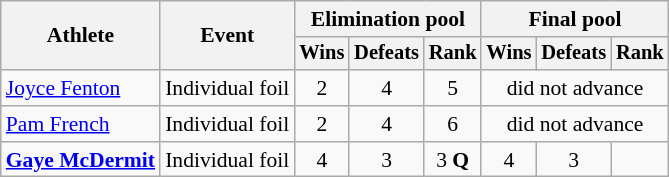<table class=wikitable style="font-size:90%;text-align:center">
<tr>
<th rowspan=2>Athlete</th>
<th rowspan=2>Event</th>
<th colspan=3>Elimination pool</th>
<th colspan=3>Final pool</th>
</tr>
<tr style="font-size:95%">
<th>Wins</th>
<th>Defeats</th>
<th>Rank</th>
<th>Wins</th>
<th>Defeats</th>
<th>Rank</th>
</tr>
<tr>
<td style="text-align:left;"><a href='#'>Joyce Fenton</a></td>
<td style="text-align:left;">Individual foil</td>
<td>2</td>
<td>4</td>
<td>5</td>
<td colspan=3>did not advance</td>
</tr>
<tr>
<td style="text-align:left;"><a href='#'>Pam French</a></td>
<td style="text-align:left;">Individual foil</td>
<td>2</td>
<td>4</td>
<td>6</td>
<td colspan=3>did not advance</td>
</tr>
<tr>
<td style="text-align:left;"><strong><a href='#'>Gaye McDermit</a></strong></td>
<td style="text-align:left;">Individual foil</td>
<td>4</td>
<td>3</td>
<td>3 <strong>Q</strong></td>
<td>4</td>
<td>3</td>
<td></td>
</tr>
</table>
